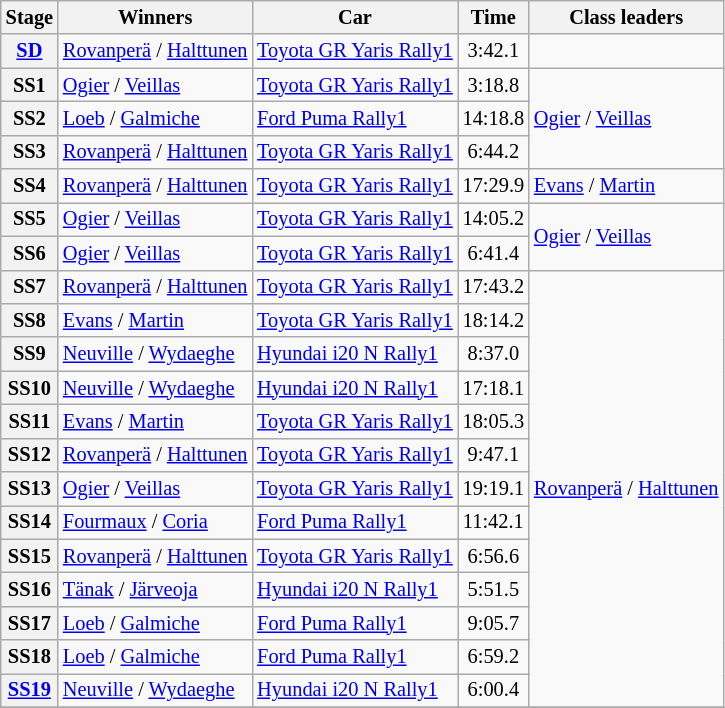<table class="wikitable" style="font-size:85%">
<tr>
<th>Stage</th>
<th>Winners</th>
<th>Car</th>
<th>Time</th>
<th>Class leaders</th>
</tr>
<tr>
<th><a href='#'>SD</a></th>
<td><a href='#'>Rovanperä</a> / <a href='#'>Halttunen</a></td>
<td><a href='#'>Toyota GR Yaris Rally1</a></td>
<td align="center">3:42.1</td>
<td></td>
</tr>
<tr>
<th>SS1</th>
<td><a href='#'>Ogier</a> / <a href='#'>Veillas</a></td>
<td><a href='#'>Toyota GR Yaris Rally1</a></td>
<td align="center">3:18.8</td>
<td rowspan="3"><a href='#'>Ogier</a> / <a href='#'>Veillas</a></td>
</tr>
<tr>
<th>SS2</th>
<td><a href='#'>Loeb</a> / <a href='#'>Galmiche</a></td>
<td><a href='#'>Ford Puma Rally1</a></td>
<td align="center">14:18.8</td>
</tr>
<tr>
<th>SS3</th>
<td><a href='#'>Rovanperä</a> / <a href='#'>Halttunen</a></td>
<td><a href='#'>Toyota GR Yaris Rally1</a></td>
<td align="center">6:44.2</td>
</tr>
<tr>
<th>SS4</th>
<td><a href='#'>Rovanperä</a> / <a href='#'>Halttunen</a></td>
<td><a href='#'>Toyota GR Yaris Rally1</a></td>
<td align="center">17:29.9</td>
<td><a href='#'>Evans</a> / <a href='#'>Martin</a></td>
</tr>
<tr>
<th>SS5</th>
<td><a href='#'>Ogier</a> / <a href='#'>Veillas</a></td>
<td><a href='#'>Toyota GR Yaris Rally1</a></td>
<td align="center">14:05.2</td>
<td rowspan="2"><a href='#'>Ogier</a> / <a href='#'>Veillas</a></td>
</tr>
<tr>
<th>SS6</th>
<td><a href='#'>Ogier</a> / <a href='#'>Veillas</a></td>
<td><a href='#'>Toyota GR Yaris Rally1</a></td>
<td align="center">6:41.4</td>
</tr>
<tr>
<th>SS7</th>
<td><a href='#'>Rovanperä</a> / <a href='#'>Halttunen</a></td>
<td><a href='#'>Toyota GR Yaris Rally1</a></td>
<td align="center">17:43.2</td>
<td rowspan="13"><a href='#'>Rovanperä</a> / <a href='#'>Halttunen</a></td>
</tr>
<tr>
<th>SS8</th>
<td><a href='#'>Evans</a> / <a href='#'>Martin</a></td>
<td><a href='#'>Toyota GR Yaris Rally1</a></td>
<td align="center">18:14.2</td>
</tr>
<tr>
<th>SS9</th>
<td><a href='#'>Neuville</a> / <a href='#'>Wydaeghe</a></td>
<td><a href='#'>Hyundai i20 N Rally1</a></td>
<td align="center">8:37.0</td>
</tr>
<tr>
<th>SS10</th>
<td><a href='#'>Neuville</a> / <a href='#'>Wydaeghe</a></td>
<td><a href='#'>Hyundai i20 N Rally1</a></td>
<td align="center">17:18.1</td>
</tr>
<tr>
<th>SS11</th>
<td><a href='#'>Evans</a> / <a href='#'>Martin</a></td>
<td><a href='#'>Toyota GR Yaris Rally1</a></td>
<td align="center">18:05.3</td>
</tr>
<tr>
<th>SS12</th>
<td><a href='#'>Rovanperä</a> / <a href='#'>Halttunen</a></td>
<td><a href='#'>Toyota GR Yaris Rally1</a></td>
<td align="center">9:47.1</td>
</tr>
<tr>
<th>SS13</th>
<td><a href='#'>Ogier</a> / <a href='#'>Veillas</a></td>
<td><a href='#'>Toyota GR Yaris Rally1</a></td>
<td align="center">19:19.1</td>
</tr>
<tr>
<th>SS14</th>
<td><a href='#'>Fourmaux</a> / <a href='#'>Coria</a></td>
<td><a href='#'>Ford Puma Rally1</a></td>
<td align="center">11:42.1</td>
</tr>
<tr>
<th>SS15</th>
<td><a href='#'>Rovanperä</a> / <a href='#'>Halttunen</a></td>
<td><a href='#'>Toyota GR Yaris Rally1</a></td>
<td align="center">6:56.6</td>
</tr>
<tr>
<th>SS16</th>
<td><a href='#'>Tänak</a> / <a href='#'>Järveoja</a></td>
<td><a href='#'>Hyundai i20 N Rally1</a></td>
<td align="center">5:51.5</td>
</tr>
<tr>
<th>SS17</th>
<td><a href='#'>Loeb</a> / <a href='#'>Galmiche</a></td>
<td><a href='#'>Ford Puma Rally1</a></td>
<td align="center">9:05.7</td>
</tr>
<tr>
<th>SS18</th>
<td><a href='#'>Loeb</a> / <a href='#'>Galmiche</a></td>
<td><a href='#'>Ford Puma Rally1</a></td>
<td align="center">6:59.2</td>
</tr>
<tr>
<th><a href='#'>SS19</a></th>
<td><a href='#'>Neuville</a> / <a href='#'>Wydaeghe</a></td>
<td><a href='#'>Hyundai i20 N Rally1</a></td>
<td align="center">6:00.4</td>
</tr>
<tr>
</tr>
</table>
